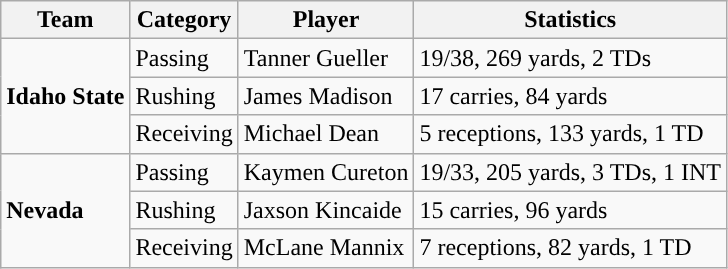<table class="wikitable" style="float: left;">
<tr>
<th>Team</th>
<th>Category</th>
<th>Player</th>
<th>Statistics</th>
</tr>
<tr>
<td rowspan=3><strong>Idaho State</strong></td>
<td>Passing</td>
<td>Tanner Gueller</td>
<td>19/38, 269 yards, 2 TDs</td>
</tr>
<tr>
<td>Rushing</td>
<td>James Madison</td>
<td>17 carries, 84 yards</td>
</tr>
<tr>
<td>Receiving</td>
<td>Michael Dean</td>
<td>5 receptions, 133 yards, 1 TD</td>
</tr>
<tr>
<td rowspan=3><strong>Nevada</strong></td>
<td>Passing</td>
<td>Kaymen Cureton</td>
<td>19/33, 205 yards, 3 TDs, 1 INT</td>
</tr>
<tr>
<td>Rushing</td>
<td>Jaxson Kincaide</td>
<td>15 carries, 96 yards</td>
</tr>
<tr>
<td>Receiving</td>
<td>McLane Mannix</td>
<td>7 receptions, 82 yards, 1 TD</td>
</tr>
</table>
